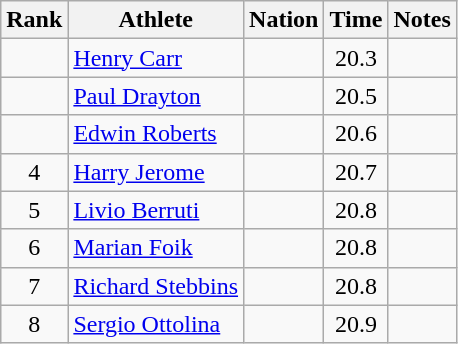<table class="wikitable sortable" style="text-align:center">
<tr>
<th>Rank</th>
<th>Athlete</th>
<th>Nation</th>
<th>Time</th>
<th>Notes</th>
</tr>
<tr>
<td></td>
<td align=left><a href='#'>Henry Carr</a></td>
<td align=left></td>
<td>20.3</td>
<td></td>
</tr>
<tr>
<td></td>
<td align=left><a href='#'>Paul Drayton</a></td>
<td align=left></td>
<td>20.5</td>
<td></td>
</tr>
<tr>
<td></td>
<td align=left><a href='#'>Edwin Roberts</a></td>
<td align=left></td>
<td>20.6</td>
<td></td>
</tr>
<tr>
<td>4</td>
<td align=left><a href='#'>Harry Jerome</a></td>
<td align=left></td>
<td>20.7</td>
<td></td>
</tr>
<tr>
<td>5</td>
<td align=left><a href='#'>Livio Berruti</a></td>
<td align=left></td>
<td>20.8</td>
<td></td>
</tr>
<tr>
<td>6</td>
<td align=left><a href='#'>Marian Foik</a></td>
<td align=left></td>
<td>20.8</td>
<td></td>
</tr>
<tr>
<td>7</td>
<td align=left><a href='#'>Richard Stebbins</a></td>
<td align=left></td>
<td>20.8</td>
<td></td>
</tr>
<tr>
<td>8</td>
<td align=left><a href='#'>Sergio Ottolina</a></td>
<td align=left></td>
<td>20.9</td>
<td></td>
</tr>
</table>
